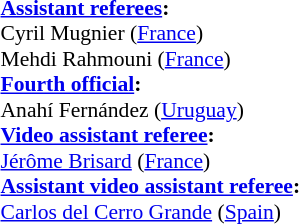<table width=50% style="font-size:90%">
<tr>
<td><br><strong><a href='#'>Assistant referees</a>:</strong>
<br>Cyril Mugnier (<a href='#'>France</a>)
<br>Mehdi Rahmouni (<a href='#'>France</a>)
<br><strong><a href='#'>Fourth official</a>:</strong>
<br>Anahí Fernández (<a href='#'>Uruguay</a>)
<br><strong><a href='#'>Video assistant referee</a>:</strong>
<br><a href='#'>Jérôme Brisard</a> (<a href='#'>France</a>)
<br><strong><a href='#'>Assistant video assistant referee</a>:</strong>
<br><a href='#'>Carlos del Cerro Grande</a> (<a href='#'>Spain</a>)</td>
</tr>
</table>
